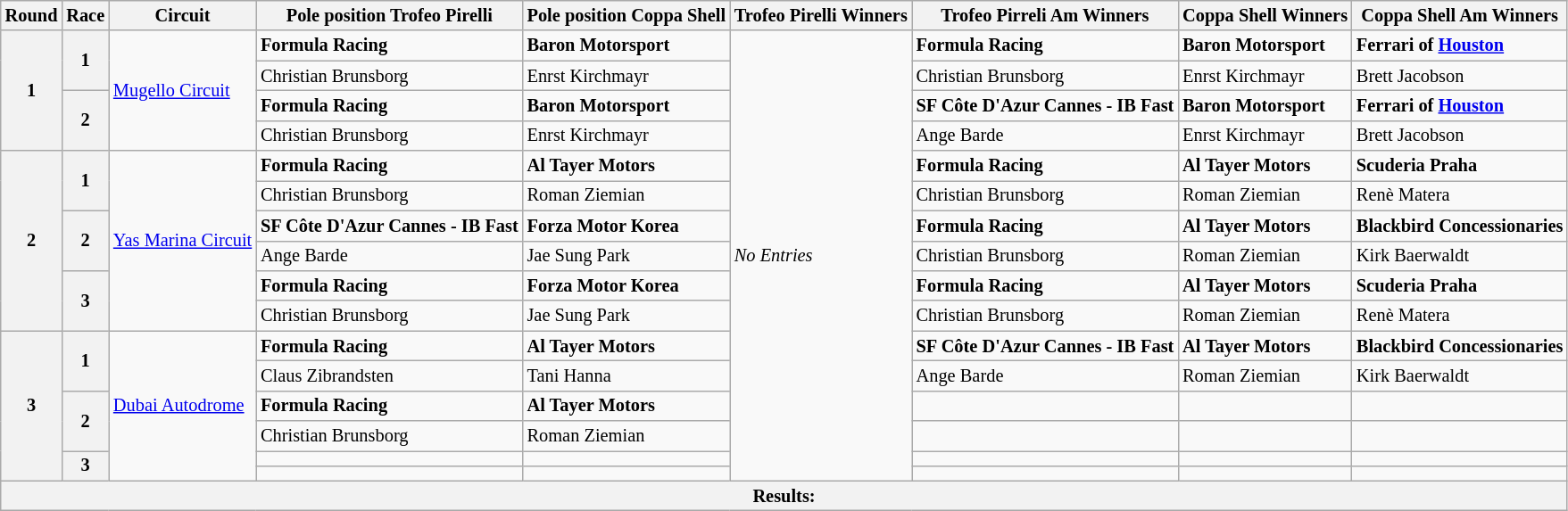<table class="wikitable" style="font-size: 85%;">
<tr>
<th>Round</th>
<th>Race</th>
<th>Circuit</th>
<th>Pole position Trofeo Pirelli</th>
<th>Pole position Coppa Shell</th>
<th>Trofeo Pirelli Winners</th>
<th>Trofeo Pirreli Am Winners</th>
<th>Coppa Shell Winners</th>
<th>Coppa Shell Am Winners</th>
</tr>
<tr>
<th rowspan=4>1</th>
<th rowspan=2>1</th>
<td rowspan=4> <a href='#'>Mugello Circuit</a></td>
<td> <strong>Formula Racing</strong></td>
<td> <strong>Baron Motorsport</strong></td>
<td rowspan=16><em>No Entries</em></td>
<td> <strong>Formula Racing</strong></td>
<td> <strong>Baron Motorsport</strong></td>
<td> <strong>Ferrari of <a href='#'>Houston</a></strong></td>
</tr>
<tr>
<td> Christian Brunsborg</td>
<td> Enrst Kirchmayr</td>
<td> Christian Brunsborg</td>
<td> Enrst Kirchmayr</td>
<td> Brett Jacobson</td>
</tr>
<tr>
<th rowspan=2>2</th>
<td> <strong>Formula Racing</strong></td>
<td> <strong>Baron Motorsport</strong></td>
<td> <strong>SF Côte D'Azur Cannes - IB Fast</strong></td>
<td> <strong>Baron Motorsport</strong></td>
<td> <strong>Ferrari of <a href='#'>Houston</a></strong></td>
</tr>
<tr>
<td> Christian Brunsborg</td>
<td> Enrst Kirchmayr</td>
<td> Ange Barde</td>
<td> Enrst Kirchmayr</td>
<td> Brett Jacobson</td>
</tr>
<tr>
<th rowspan=6>2</th>
<th rowspan=2>1</th>
<td rowspan=6> <a href='#'>Yas Marina Circuit</a></td>
<td> <strong>Formula Racing</strong></td>
<td> <strong>Al Tayer Motors</strong></td>
<td> <strong>Formula Racing</strong></td>
<td> <strong>Al Tayer Motors</strong></td>
<td> <strong>Scuderia Praha</strong></td>
</tr>
<tr>
<td> Christian Brunsborg</td>
<td> Roman Ziemian</td>
<td> Christian Brunsborg</td>
<td> Roman Ziemian</td>
<td> Renè Matera</td>
</tr>
<tr>
<th rowspan=2>2</th>
<td> <strong>SF Côte D'Azur Cannes - IB Fast</strong></td>
<td> <strong>Forza Motor Korea</strong></td>
<td> <strong>Formula Racing</strong></td>
<td> <strong>Al Tayer Motors</strong></td>
<td> <strong>Blackbird Concessionaries</strong></td>
</tr>
<tr>
<td> Ange Barde</td>
<td> Jae Sung Park</td>
<td> Christian Brunsborg</td>
<td> Roman Ziemian</td>
<td> Kirk Baerwaldt</td>
</tr>
<tr>
<th rowspan=2>3</th>
<td> <strong>Formula Racing</strong></td>
<td> <strong>Forza Motor Korea</strong></td>
<td> <strong>Formula Racing</strong></td>
<td> <strong>Al Tayer Motors</strong></td>
<td> <strong>Scuderia Praha</strong></td>
</tr>
<tr>
<td> Christian Brunsborg</td>
<td> Jae Sung Park</td>
<td> Christian Brunsborg</td>
<td> Roman Ziemian</td>
<td> Renè Matera</td>
</tr>
<tr>
<th rowspan=6>3</th>
<th rowspan=2>1</th>
<td rowspan=6> <a href='#'>Dubai Autodrome</a></td>
<td> <strong>Formula Racing</strong></td>
<td> <strong>Al Tayer Motors</strong></td>
<td> <strong>SF Côte D'Azur Cannes - IB Fast</strong></td>
<td> <strong>Al Tayer Motors</strong></td>
<td> <strong>Blackbird Concessionaries</strong></td>
</tr>
<tr>
<td> Claus Zibrandsten</td>
<td> Tani Hanna</td>
<td> Ange Barde</td>
<td> Roman Ziemian</td>
<td> Kirk Baerwaldt</td>
</tr>
<tr>
<th rowspan=2>2</th>
<td> <strong>Formula Racing</strong></td>
<td> <strong>Al Tayer Motors</strong></td>
<td></td>
<td></td>
<td></td>
</tr>
<tr>
<td> Christian Brunsborg</td>
<td> Roman Ziemian</td>
<td></td>
<td></td>
<td></td>
</tr>
<tr>
<th rowspan=2>3</th>
<td></td>
<td></td>
<td></td>
<td></td>
<td></td>
</tr>
<tr>
<td></td>
<td></td>
<td></td>
<td></td>
<td></td>
</tr>
<tr>
<th colspan=9>Results:</th>
</tr>
</table>
